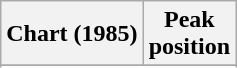<table class="wikitable sortable">
<tr>
<th>Chart (1985)</th>
<th>Peak<br>position</th>
</tr>
<tr>
</tr>
<tr>
</tr>
</table>
